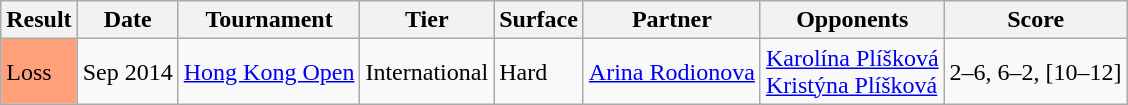<table class="sortable wikitable">
<tr>
<th>Result</th>
<th>Date</th>
<th>Tournament</th>
<th>Tier</th>
<th>Surface</th>
<th>Partner</th>
<th>Opponents</th>
<th class=unsortable>Score</th>
</tr>
<tr>
<td style="background:#ffa07a;">Loss</td>
<td>Sep 2014</td>
<td><a href='#'>Hong Kong Open</a></td>
<td>International</td>
<td>Hard</td>
<td> <a href='#'>Arina Rodionova</a></td>
<td> <a href='#'>Karolína Plíšková</a> <br>  <a href='#'>Kristýna Plíšková</a></td>
<td>2–6, 6–2, [10–12]</td>
</tr>
</table>
